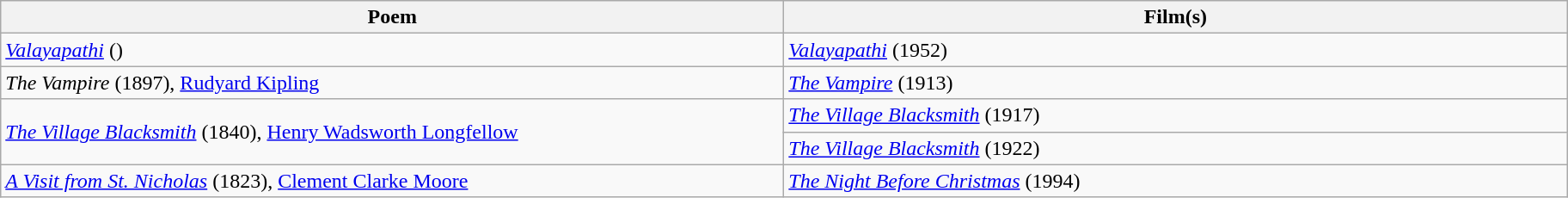<table class="wikitable">
<tr>
<th width="600">Poem</th>
<th width="600">Film(s)</th>
</tr>
<tr>
<td><em><a href='#'>Valayapathi</a></em> ()</td>
<td><em><a href='#'>Valayapathi</a></em> (1952)</td>
</tr>
<tr>
<td><em>The Vampire</em> (1897), <a href='#'>Rudyard Kipling</a></td>
<td><em><a href='#'>The Vampire</a></em> (1913)</td>
</tr>
<tr>
<td rowspan="2"><em><a href='#'>The Village Blacksmith</a></em> (1840), <a href='#'>Henry Wadsworth Longfellow</a></td>
<td><em><a href='#'>The Village Blacksmith</a></em> (1917)</td>
</tr>
<tr>
<td><em><a href='#'>The Village Blacksmith</a></em> (1922)</td>
</tr>
<tr>
<td><em><a href='#'>A Visit from St. Nicholas</a></em> (1823), <a href='#'>Clement Clarke Moore</a></td>
<td><em><a href='#'>The Night Before Christmas</a></em> (1994)</td>
</tr>
</table>
